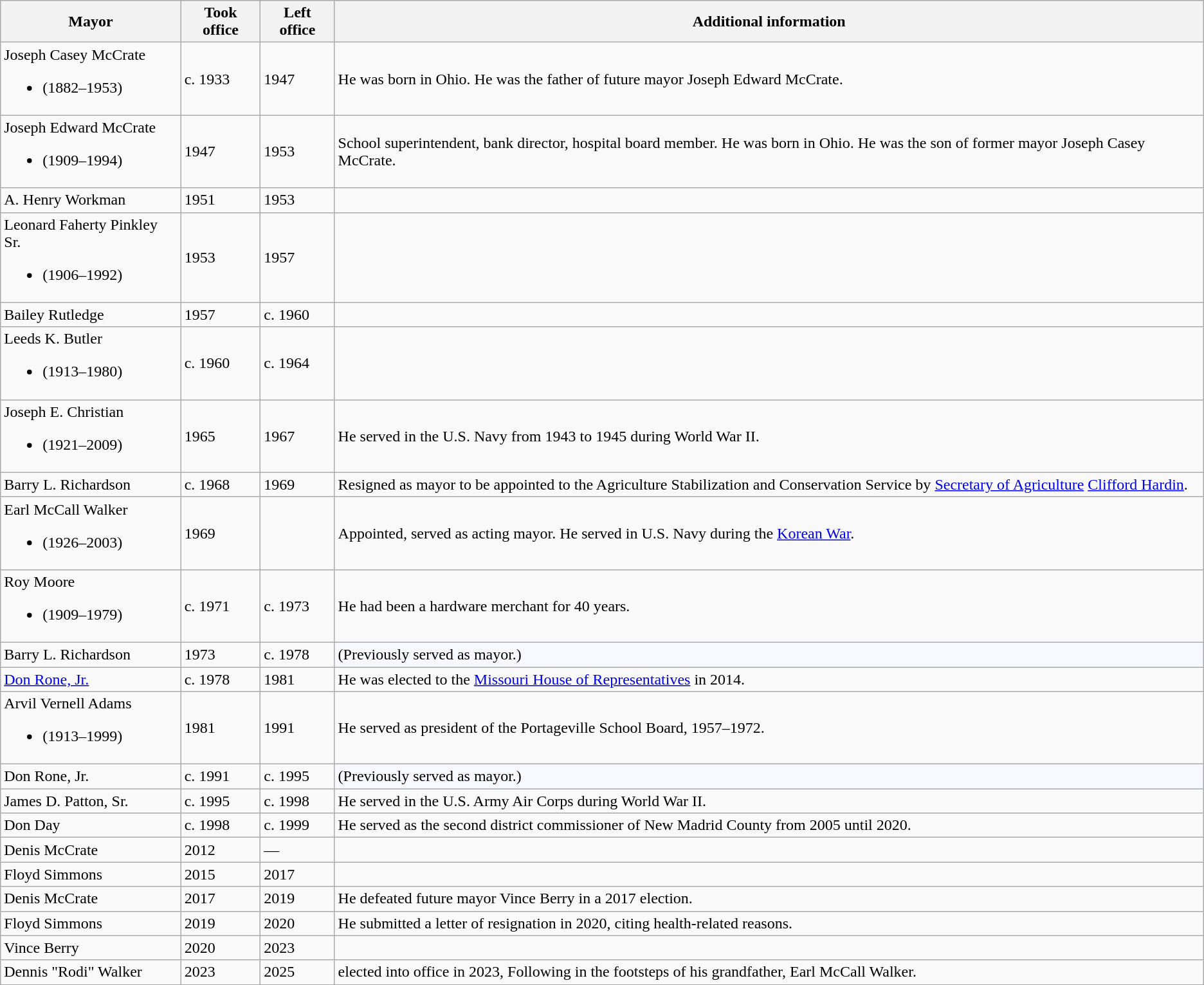<table class="wikitable sortable">
<tr>
<th>Mayor</th>
<th>Took office</th>
<th>Left office</th>
<th>Additional information</th>
</tr>
<tr>
<td>Joseph Casey McCrate<br><ul><li>(1882–1953)</li></ul></td>
<td>c. 1933</td>
<td>1947</td>
<td>He was born in Ohio.  He was the father of future mayor Joseph Edward McCrate.</td>
</tr>
<tr>
<td>Joseph Edward McCrate<br><ul><li>(1909–1994)</li></ul></td>
<td>1947</td>
<td>1953</td>
<td>School superintendent, bank director, hospital board member.  He was born in Ohio.  He was the son of former mayor Joseph Casey McCrate.</td>
</tr>
<tr>
<td>A. Henry Workman</td>
<td>1951</td>
<td>1953</td>
<td></td>
</tr>
<tr>
<td>Leonard Faherty Pinkley Sr.<br><ul><li>(1906–1992)</li></ul></td>
<td>1953</td>
<td>1957</td>
<td></td>
</tr>
<tr>
<td>Bailey Rutledge</td>
<td>1957</td>
<td>c. 1960</td>
<td></td>
</tr>
<tr>
<td>Leeds K. Butler<br><ul><li>(1913–1980)</li></ul></td>
<td>c. 1960</td>
<td>c. 1964</td>
<td></td>
</tr>
<tr>
<td>Joseph E. Christian<br><ul><li>(1921–2009)</li></ul></td>
<td>1965</td>
<td>1967</td>
<td>He served in the U.S. Navy from 1943 to 1945 during World War II.</td>
</tr>
<tr>
<td>Barry L. Richardson</td>
<td>c. 1968</td>
<td>1969</td>
<td>Resigned as mayor to be appointed to the Agriculture Stabilization and Conservation Service by <a href='#'>Secretary of Agriculture</a> <a href='#'>Clifford Hardin</a>.</td>
</tr>
<tr>
<td>Earl McCall Walker<br><ul><li>(1926–2003)</li></ul></td>
<td>1969</td>
<td></td>
<td>Appointed, served as acting mayor.  He served in U.S. Navy during the <a href='#'>Korean War</a>.</td>
</tr>
<tr>
<td>Roy Moore<br><ul><li>(1909–1979)</li></ul></td>
<td>c. 1971</td>
<td>c. 1973</td>
<td>He had been a hardware merchant for 40 years.</td>
</tr>
<tr>
<td>Barry L. Richardson</td>
<td>1973</td>
<td>c. 1978</td>
<td bgcolor=#f7f7ff>(Previously served as mayor.)</td>
</tr>
<tr>
<td><a href='#'>Don Rone, Jr.</a></td>
<td>c. 1978</td>
<td>1981</td>
<td>He was elected to the <a href='#'>Missouri House of Representatives</a> in 2014.</td>
</tr>
<tr>
<td>Arvil Vernell Adams<br><ul><li>(1913–1999)</li></ul></td>
<td>1981</td>
<td>1991</td>
<td>He served as president of the Portageville School Board, 1957–1972.</td>
</tr>
<tr>
<td>Don Rone, Jr.</td>
<td>c. 1991</td>
<td>c. 1995</td>
<td bgcolor=#f7f7ff>(Previously served as mayor.)</td>
</tr>
<tr>
<td>James D. Patton, Sr.</td>
<td>c. 1995</td>
<td>c. 1998</td>
<td>He served in the U.S. Army Air Corps during World War II.</td>
</tr>
<tr>
<td>Don Day</td>
<td>c. 1998</td>
<td>c. 1999</td>
<td>He served as the second district commissioner of New Madrid County from 2005 until 2020.</td>
</tr>
<tr>
<td>Denis McCrate</td>
<td>2012</td>
<td>—</td>
<td></td>
</tr>
<tr>
<td>Floyd Simmons</td>
<td>2015</td>
<td>2017</td>
<td></td>
</tr>
<tr>
<td>Denis McCrate</td>
<td>2017</td>
<td>2019</td>
<td>He defeated future mayor Vince Berry in a 2017 election.</td>
</tr>
<tr>
<td>Floyd Simmons</td>
<td>2019</td>
<td>2020</td>
<td>He submitted a letter of resignation in 2020, citing health-related reasons.</td>
</tr>
<tr>
<td>Vince Berry</td>
<td>2020</td>
<td>2023</td>
<td></td>
</tr>
<tr>
<td>Dennis "Rodi" Walker</td>
<td>2023</td>
<td>2025</td>
<td>elected into office in 2023, Following in the footsteps of his grandfather, Earl McCall Walker.</td>
</tr>
</table>
